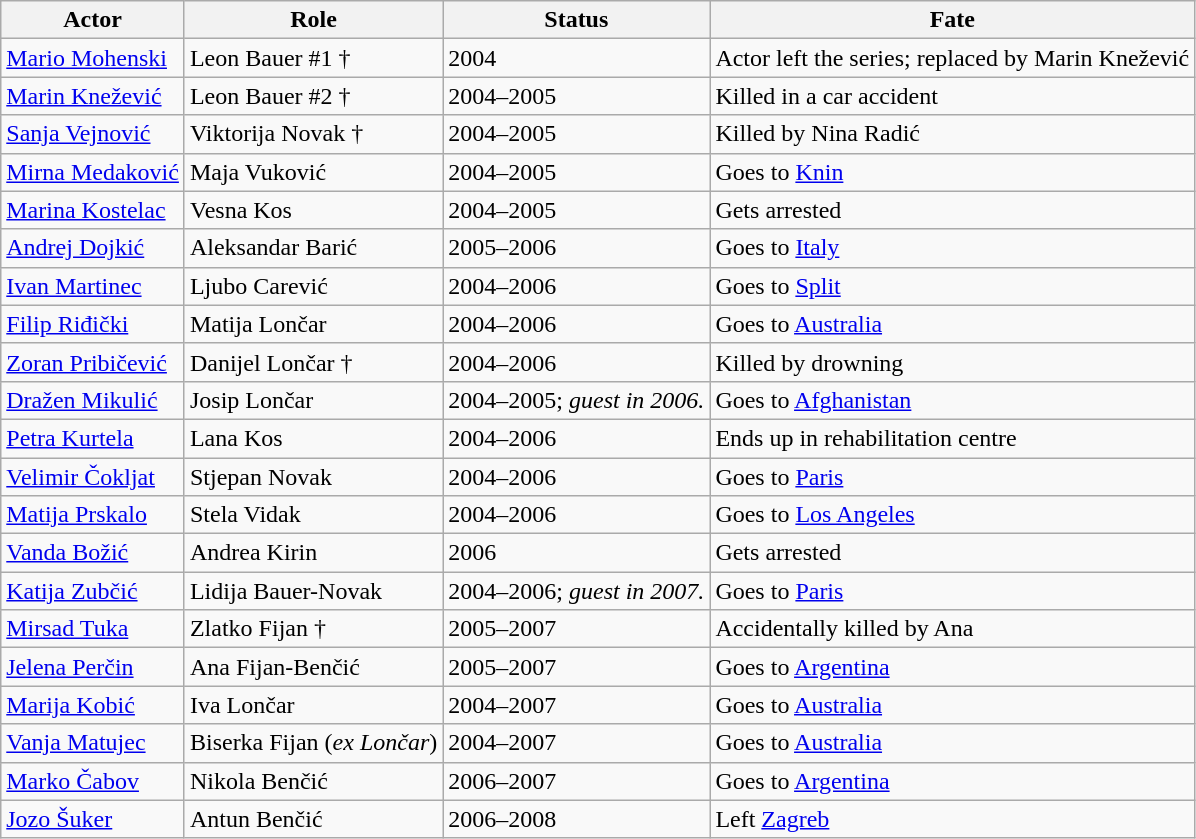<table class="wikitable">
<tr>
<th>Actor</th>
<th>Role</th>
<th>Status</th>
<th>Fate</th>
</tr>
<tr>
<td><a href='#'>Mario Mohenski</a></td>
<td>Leon Bauer #1 †</td>
<td>2004</td>
<td>Actor left the series; replaced by Marin Knežević</td>
</tr>
<tr>
<td><a href='#'>Marin Knežević</a></td>
<td>Leon Bauer #2 †</td>
<td>2004–2005</td>
<td>Killed in a car accident</td>
</tr>
<tr>
<td><a href='#'>Sanja Vejnović</a></td>
<td>Viktorija Novak †</td>
<td>2004–2005</td>
<td>Killed by Nina Radić</td>
</tr>
<tr>
<td><a href='#'>Mirna Medaković</a></td>
<td>Maja Vuković</td>
<td>2004–2005</td>
<td>Goes to <a href='#'>Knin</a></td>
</tr>
<tr>
<td><a href='#'>Marina Kostelac</a></td>
<td>Vesna Kos</td>
<td>2004–2005</td>
<td>Gets arrested</td>
</tr>
<tr>
<td><a href='#'>Andrej Dojkić</a></td>
<td>Aleksandar Barić</td>
<td>2005–2006</td>
<td>Goes to <a href='#'>Italy</a></td>
</tr>
<tr>
<td><a href='#'>Ivan Martinec</a></td>
<td>Ljubo Carević</td>
<td>2004–2006</td>
<td>Goes to <a href='#'>Split</a></td>
</tr>
<tr>
<td><a href='#'>Filip Riđički</a></td>
<td>Matija Lončar</td>
<td>2004–2006</td>
<td>Goes to <a href='#'>Australia</a></td>
</tr>
<tr>
<td><a href='#'>Zoran Pribičević</a></td>
<td>Danijel Lončar †</td>
<td>2004–2006</td>
<td>Killed by drowning</td>
</tr>
<tr>
<td><a href='#'>Dražen Mikulić</a></td>
<td>Josip Lončar</td>
<td>2004–2005; <em>guest in 2006.</em></td>
<td>Goes to <a href='#'>Afghanistan</a></td>
</tr>
<tr>
<td><a href='#'>Petra Kurtela</a></td>
<td>Lana Kos</td>
<td>2004–2006</td>
<td>Ends up in rehabilitation centre</td>
</tr>
<tr>
<td><a href='#'>Velimir Čokljat</a></td>
<td>Stjepan Novak</td>
<td>2004–2006</td>
<td>Goes to <a href='#'>Paris</a></td>
</tr>
<tr>
<td><a href='#'>Matija Prskalo</a></td>
<td>Stela Vidak</td>
<td>2004–2006</td>
<td>Goes to <a href='#'>Los Angeles</a></td>
</tr>
<tr>
<td><a href='#'>Vanda Božić</a></td>
<td>Andrea Kirin</td>
<td>2006</td>
<td>Gets arrested</td>
</tr>
<tr>
<td><a href='#'>Katija Zubčić</a></td>
<td>Lidija Bauer-Novak</td>
<td>2004–2006; <em>guest in 2007.</em></td>
<td>Goes to <a href='#'>Paris</a></td>
</tr>
<tr>
<td><a href='#'>Mirsad Tuka</a></td>
<td>Zlatko Fijan †</td>
<td>2005–2007</td>
<td>Accidentally killed by Ana</td>
</tr>
<tr>
<td><a href='#'>Jelena Perčin</a></td>
<td>Ana Fijan-Benčić</td>
<td>2005–2007</td>
<td>Goes to <a href='#'>Argentina</a></td>
</tr>
<tr>
<td><a href='#'>Marija Kobić</a></td>
<td>Iva Lončar</td>
<td>2004–2007</td>
<td>Goes to <a href='#'>Australia</a></td>
</tr>
<tr>
<td><a href='#'>Vanja Matujec</a></td>
<td>Biserka Fijan (<em>ex Lončar</em>)</td>
<td>2004–2007</td>
<td>Goes to <a href='#'>Australia</a></td>
</tr>
<tr>
<td><a href='#'>Marko Čabov</a></td>
<td>Nikola Benčić</td>
<td>2006–2007</td>
<td>Goes to <a href='#'>Argentina</a></td>
</tr>
<tr>
<td><a href='#'>Jozo Šuker</a></td>
<td>Antun Benčić</td>
<td>2006–2008</td>
<td>Left <a href='#'>Zagreb</a></td>
</tr>
</table>
